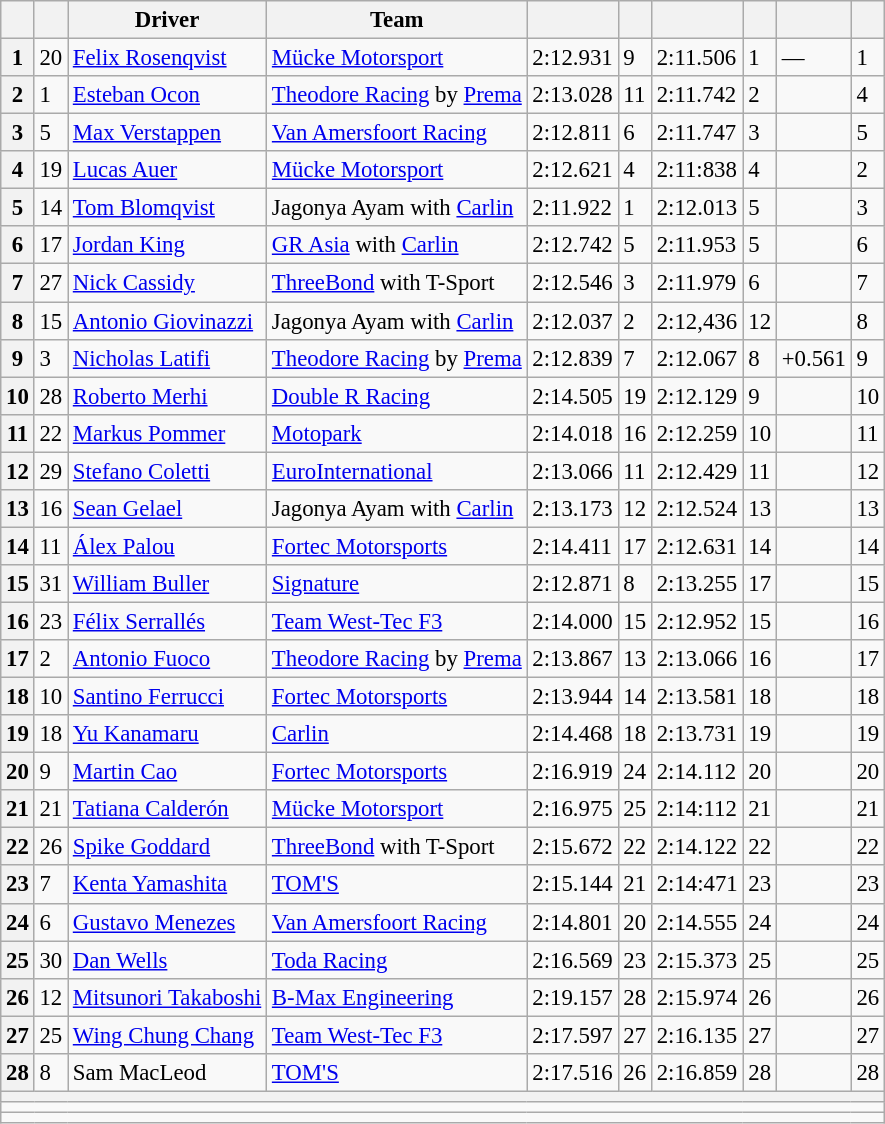<table class="wikitable" style="font-size: 95%;">
<tr>
<th scope="col"></th>
<th scope="col"></th>
<th scope="col">Driver</th>
<th scope="col">Team</th>
<th scope="col"></th>
<th scope="col"></th>
<th scope="col"></th>
<th scope="col"></th>
<th scope="col"></th>
<th scope="col"></th>
</tr>
<tr>
<th scope="row">1</th>
<td>20</td>
<td> <a href='#'>Felix Rosenqvist</a></td>
<td><a href='#'>Mücke Motorsport</a></td>
<td>2:12.931</td>
<td>9</td>
<td>2:11.506</td>
<td>1</td>
<td>—</td>
<td>1</td>
</tr>
<tr>
<th scope="row">2</th>
<td>1</td>
<td> <a href='#'>Esteban Ocon</a></td>
<td><a href='#'>Theodore Racing</a> by <a href='#'>Prema</a></td>
<td>2:13.028</td>
<td>11</td>
<td>2:11.742</td>
<td>2</td>
<td></td>
<td>4</td>
</tr>
<tr>
<th scope="row">3</th>
<td>5</td>
<td> <a href='#'>Max Verstappen</a></td>
<td><a href='#'>Van Amersfoort Racing</a></td>
<td>2:12.811</td>
<td>6</td>
<td>2:11.747</td>
<td>3</td>
<td></td>
<td>5</td>
</tr>
<tr>
<th scope="row">4</th>
<td>19</td>
<td> <a href='#'>Lucas Auer</a></td>
<td><a href='#'>Mücke Motorsport</a></td>
<td>2:12.621</td>
<td>4</td>
<td>2:11:838</td>
<td>4</td>
<td></td>
<td>2</td>
</tr>
<tr>
<th scope="row">5</th>
<td>14</td>
<td> <a href='#'>Tom Blomqvist</a></td>
<td>Jagonya Ayam with <a href='#'>Carlin</a></td>
<td>2:11.922</td>
<td>1</td>
<td>2:12.013</td>
<td>5</td>
<td></td>
<td>3</td>
</tr>
<tr>
<th scope="row">6</th>
<td>17</td>
<td> <a href='#'>Jordan King</a></td>
<td><a href='#'>GR Asia</a> with <a href='#'>Carlin</a></td>
<td>2:12.742</td>
<td>5</td>
<td>2:11.953</td>
<td>5</td>
<td></td>
<td>6</td>
</tr>
<tr>
<th scope="row">7</th>
<td>27</td>
<td> <a href='#'>Nick Cassidy</a></td>
<td><a href='#'>ThreeBond</a> with T-Sport</td>
<td>2:12.546</td>
<td>3</td>
<td>2:11.979</td>
<td>6</td>
<td></td>
<td>7</td>
</tr>
<tr>
<th scope="row">8</th>
<td>15</td>
<td> <a href='#'>Antonio Giovinazzi</a></td>
<td>Jagonya Ayam with <a href='#'>Carlin</a></td>
<td>2:12.037</td>
<td>2</td>
<td>2:12,436</td>
<td>12</td>
<td></td>
<td>8</td>
</tr>
<tr>
<th scope="row">9</th>
<td>3</td>
<td> <a href='#'>Nicholas Latifi</a></td>
<td><a href='#'>Theodore Racing</a> by <a href='#'>Prema</a></td>
<td>2:12.839</td>
<td>7</td>
<td>2:12.067</td>
<td>8</td>
<td>+0.561</td>
<td>9</td>
</tr>
<tr>
<th scope="row">10</th>
<td>28</td>
<td> <a href='#'>Roberto Merhi</a></td>
<td><a href='#'>Double R Racing</a></td>
<td>2:14.505</td>
<td>19</td>
<td>2:12.129</td>
<td>9</td>
<td></td>
<td>10</td>
</tr>
<tr>
<th scope="row">11</th>
<td>22</td>
<td> <a href='#'>Markus Pommer</a></td>
<td><a href='#'>Motopark</a></td>
<td>2:14.018</td>
<td>16</td>
<td>2:12.259</td>
<td>10</td>
<td></td>
<td>11</td>
</tr>
<tr>
<th scope="row">12</th>
<td>29</td>
<td> <a href='#'>Stefano Coletti</a></td>
<td><a href='#'>EuroInternational</a></td>
<td>2:13.066</td>
<td>11</td>
<td>2:12.429</td>
<td>11</td>
<td></td>
<td>12</td>
</tr>
<tr>
<th scope="row">13</th>
<td>16</td>
<td> <a href='#'>Sean Gelael</a></td>
<td>Jagonya Ayam with <a href='#'>Carlin</a></td>
<td>2:13.173</td>
<td>12</td>
<td>2:12.524</td>
<td>13</td>
<td></td>
<td>13</td>
</tr>
<tr>
<th scope="row">14</th>
<td>11</td>
<td> <a href='#'>Álex Palou</a></td>
<td><a href='#'>Fortec Motorsports</a></td>
<td>2:14.411</td>
<td>17</td>
<td>2:12.631</td>
<td>14</td>
<td></td>
<td>14</td>
</tr>
<tr>
<th scope="row">15</th>
<td>31</td>
<td> <a href='#'>William Buller</a></td>
<td><a href='#'>Signature</a></td>
<td>2:12.871</td>
<td>8</td>
<td>2:13.255</td>
<td>17</td>
<td></td>
<td>15</td>
</tr>
<tr>
<th scope="row">16</th>
<td>23</td>
<td> <a href='#'>Félix Serrallés</a></td>
<td><a href='#'>Team West-Tec F3</a></td>
<td>2:14.000</td>
<td>15</td>
<td>2:12.952</td>
<td>15</td>
<td></td>
<td>16</td>
</tr>
<tr>
<th scope="row">17</th>
<td>2</td>
<td> <a href='#'>Antonio Fuoco</a></td>
<td><a href='#'>Theodore Racing</a> by <a href='#'>Prema</a></td>
<td>2:13.867</td>
<td>13</td>
<td>2:13.066</td>
<td>16</td>
<td></td>
<td>17</td>
</tr>
<tr>
<th scope="row">18</th>
<td>10</td>
<td> <a href='#'>Santino Ferrucci</a></td>
<td><a href='#'>Fortec Motorsports</a></td>
<td>2:13.944</td>
<td>14</td>
<td>2:13.581</td>
<td>18</td>
<td></td>
<td>18</td>
</tr>
<tr>
<th scope="row">19</th>
<td>18</td>
<td> <a href='#'>Yu Kanamaru</a></td>
<td><a href='#'>Carlin</a></td>
<td>2:14.468</td>
<td>18</td>
<td>2:13.731</td>
<td>19</td>
<td></td>
<td>19</td>
</tr>
<tr>
<th scope="row">20</th>
<td>9</td>
<td> <a href='#'>Martin Cao</a></td>
<td><a href='#'>Fortec Motorsports</a></td>
<td>2:16.919</td>
<td>24</td>
<td>2:14.112</td>
<td>20</td>
<td></td>
<td>20</td>
</tr>
<tr>
<th scope="row">21</th>
<td>21</td>
<td> <a href='#'>Tatiana Calderón</a></td>
<td><a href='#'>Mücke Motorsport</a></td>
<td>2:16.975</td>
<td>25</td>
<td>2:14:112</td>
<td>21</td>
<td></td>
<td>21</td>
</tr>
<tr>
<th scope="row">22</th>
<td>26</td>
<td> <a href='#'>Spike Goddard</a></td>
<td><a href='#'>ThreeBond</a> with T-Sport</td>
<td>2:15.672</td>
<td>22</td>
<td>2:14.122</td>
<td>22</td>
<td></td>
<td>22</td>
</tr>
<tr>
<th scope="row">23</th>
<td>7</td>
<td> <a href='#'>Kenta Yamashita</a></td>
<td><a href='#'>TOM'S</a></td>
<td>2:15.144</td>
<td>21</td>
<td>2:14:471</td>
<td>23</td>
<td></td>
<td>23</td>
</tr>
<tr>
<th scope="row">24</th>
<td>6</td>
<td> <a href='#'>Gustavo Menezes</a></td>
<td><a href='#'>Van Amersfoort Racing</a></td>
<td>2:14.801</td>
<td>20</td>
<td>2:14.555</td>
<td>24</td>
<td></td>
<td>24</td>
</tr>
<tr>
<th scope="row">25</th>
<td>30</td>
<td> <a href='#'>Dan Wells</a></td>
<td><a href='#'>Toda Racing</a></td>
<td>2:16.569</td>
<td>23</td>
<td>2:15.373</td>
<td>25</td>
<td></td>
<td>25</td>
</tr>
<tr>
<th scope="row">26</th>
<td>12</td>
<td> <a href='#'>Mitsunori Takaboshi</a></td>
<td><a href='#'>B-Max Engineering</a></td>
<td>2:19.157</td>
<td>28</td>
<td>2:15.974</td>
<td>26</td>
<td></td>
<td>26</td>
</tr>
<tr>
<th scope="row">27</th>
<td>25</td>
<td> <a href='#'>Wing Chung Chang</a></td>
<td><a href='#'>Team West-Tec F3</a></td>
<td>2:17.597</td>
<td>27</td>
<td>2:16.135</td>
<td>27</td>
<td></td>
<td>27</td>
</tr>
<tr>
<th scope="row">28</th>
<td>8</td>
<td> Sam MacLeod</td>
<td><a href='#'>TOM'S</a></td>
<td>2:17.516</td>
<td>26</td>
<td>2:16.859</td>
<td>28</td>
<td></td>
<td>28</td>
</tr>
<tr>
<th colspan=10></th>
</tr>
<tr>
<td colspan=10></td>
</tr>
<tr>
<td colspan=10></td>
</tr>
</table>
